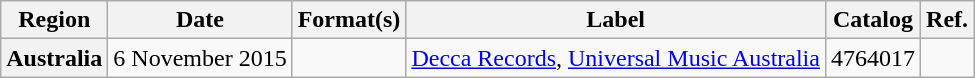<table class="wikitable sortable plainrowheaders">
<tr>
<th scope="col">Region</th>
<th scope="col">Date</th>
<th scope="col">Format(s)</th>
<th scope="col">Label</th>
<th scope="col">Catalog</th>
<th scope="col">Ref.</th>
</tr>
<tr>
<th scope="row">Australia</th>
<td>6 November 2015</td>
<td></td>
<td><a href='#'>Decca Records</a>, <a href='#'>Universal Music Australia</a></td>
<td>4764017</td>
<td style="text-align:center;"></td>
</tr>
</table>
